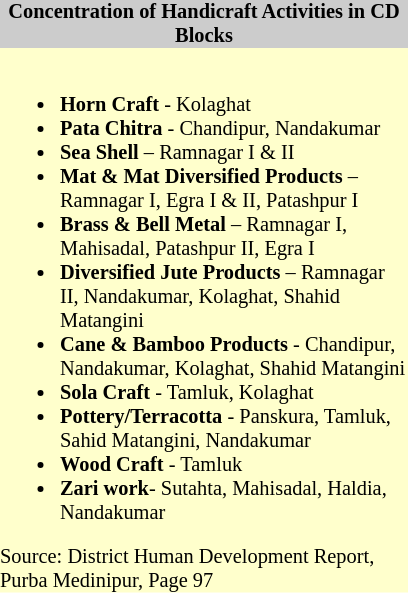<table class="toccolours" style="float: left; margin-right: 1em; font-size: 85%; background:#ffffcc; color:black; width:20em; max-width: 25%;" cellspacing="0" cellpadding="0">
<tr>
<th style="background-color:#cccccc;">Concentration of Handicraft Activities in CD Blocks</th>
</tr>
<tr>
<td style="text-align: left;"><br><ul><li><strong>Horn Craft</strong> - Kolaghat</li><li><strong>Pata Chitra</strong> - Chandipur, Nandakumar</li><li><strong>Sea Shell</strong> – Ramnagar I & II</li><li><strong>Mat & Mat Diversified Products</strong> – Ramnagar I, Egra I & II, Patashpur I</li><li><strong>Brass & Bell Metal</strong> – Ramnagar I, Mahisadal, Patashpur II, Egra I</li><li><strong>Diversified Jute Products</strong> – Ramnagar II, Nandakumar, Kolaghat, Shahid Matangini</li><li><strong>Cane & Bamboo Products</strong> - Chandipur, Nandakumar, Kolaghat, Shahid Matangini</li><li><strong>Sola Craft</strong> - Tamluk, Kolaghat</li><li><strong>Pottery/Terracotta</strong> - Panskura, Tamluk, Sahid Matangini, Nandakumar</li><li><strong>Wood Craft</strong> - Tamluk</li><li><strong>Zari work</strong>- Sutahta, Mahisadal, Haldia, Nandakumar</li></ul>Source: District Human Development Report, Purba Medinipur, Page 97</td>
</tr>
</table>
